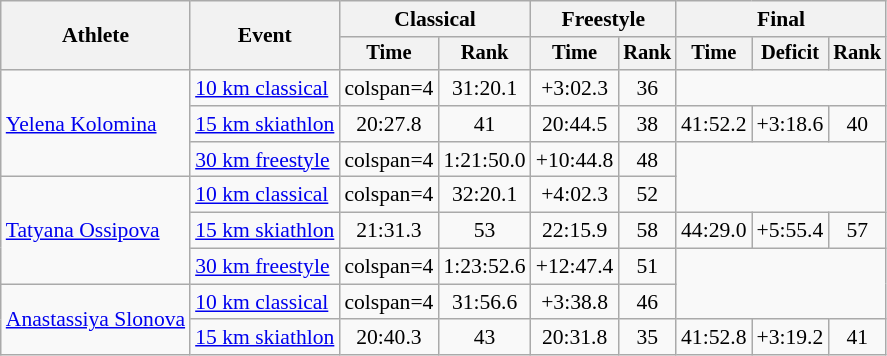<table class="wikitable" style="font-size:90%">
<tr>
<th rowspan=2>Athlete</th>
<th rowspan=2>Event</th>
<th colspan=2>Classical</th>
<th colspan=2>Freestyle</th>
<th colspan=3>Final</th>
</tr>
<tr style="font-size: 95%">
<th>Time</th>
<th>Rank</th>
<th>Time</th>
<th>Rank</th>
<th>Time</th>
<th>Deficit</th>
<th>Rank</th>
</tr>
<tr align=center>
<td align=left rowspan=3><a href='#'>Yelena Kolomina</a></td>
<td align=left><a href='#'>10 km classical</a></td>
<td>colspan=4 </td>
<td>31:20.1</td>
<td>+3:02.3</td>
<td>36</td>
</tr>
<tr align=center>
<td align=left><a href='#'>15 km skiathlon</a></td>
<td>20:27.8</td>
<td>41</td>
<td>20:44.5</td>
<td>38</td>
<td>41:52.2</td>
<td>+3:18.6</td>
<td>40</td>
</tr>
<tr align=center>
<td align=left><a href='#'>30 km freestyle</a></td>
<td>colspan=4 </td>
<td>1:21:50.0</td>
<td>+10:44.8</td>
<td>48</td>
</tr>
<tr align=center>
<td align=left rowspan=3><a href='#'>Tatyana Ossipova</a></td>
<td align=left><a href='#'>10 km classical</a></td>
<td>colspan=4 </td>
<td>32:20.1</td>
<td>+4:02.3</td>
<td>52</td>
</tr>
<tr align=center>
<td align=left><a href='#'>15 km skiathlon</a></td>
<td>21:31.3</td>
<td>53</td>
<td>22:15.9</td>
<td>58</td>
<td>44:29.0</td>
<td>+5:55.4</td>
<td>57</td>
</tr>
<tr align=center>
<td align=left><a href='#'>30 km freestyle</a></td>
<td>colspan=4 </td>
<td>1:23:52.6</td>
<td>+12:47.4</td>
<td>51</td>
</tr>
<tr align=center>
<td align=left rowspan=2><a href='#'>Anastassiya Slonova</a></td>
<td align=left><a href='#'>10 km classical</a></td>
<td>colspan=4 </td>
<td>31:56.6</td>
<td>+3:38.8</td>
<td>46</td>
</tr>
<tr align=center>
<td align=left><a href='#'>15 km skiathlon</a></td>
<td>20:40.3</td>
<td>43</td>
<td>20:31.8</td>
<td>35</td>
<td>41:52.8</td>
<td>+3:19.2</td>
<td>41</td>
</tr>
</table>
